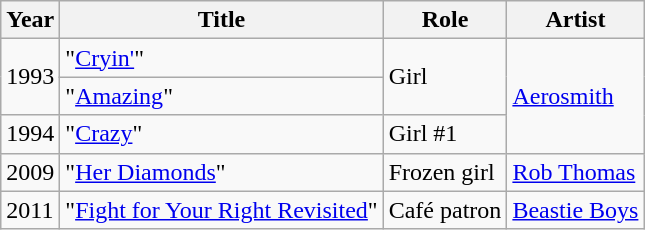<table class="wikitable sortable">
<tr>
<th>Year</th>
<th>Title</th>
<th>Role</th>
<th>Artist</th>
</tr>
<tr>
<td rowspan="2">1993</td>
<td>"<a href='#'>Cryin'</a>"</td>
<td rowspan="2">Girl</td>
<td rowspan="3"><a href='#'>Aerosmith</a></td>
</tr>
<tr>
<td>"<a href='#'>Amazing</a>"</td>
</tr>
<tr>
<td>1994</td>
<td>"<a href='#'>Crazy</a>"</td>
<td>Girl #1</td>
</tr>
<tr>
<td>2009</td>
<td>"<a href='#'>Her Diamonds</a>"</td>
<td>Frozen girl</td>
<td><a href='#'>Rob Thomas</a></td>
</tr>
<tr>
<td>2011</td>
<td>"<a href='#'>Fight for Your Right Revisited</a>"</td>
<td>Café patron</td>
<td><a href='#'>Beastie Boys</a></td>
</tr>
</table>
